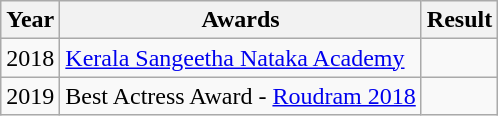<table class="wikitable">
<tr>
<th>Year</th>
<th>Awards</th>
<th>Result</th>
</tr>
<tr>
<td>2018</td>
<td><a href='#'>Kerala Sangeetha Nataka Academy</a></td>
<td></td>
</tr>
<tr>
<td>2019</td>
<td>Best Actress Award - <a href='#'>Roudram 2018</a></td>
<td></td>
</tr>
</table>
